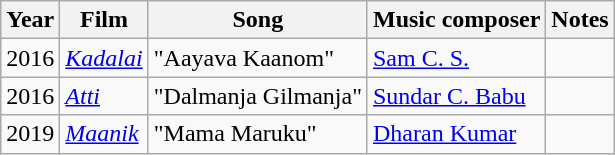<table class="wikitable sortable">
<tr>
<th>Year</th>
<th>Film</th>
<th>Song</th>
<th>Music composer</th>
<th class="unsortable" scope="col">Notes</th>
</tr>
<tr>
<td>2016</td>
<td><em><a href='#'>Kadalai</a> </em></td>
<td>"Aayava Kaanom"</td>
<td><a href='#'>Sam C. S.</a></td>
<td></td>
</tr>
<tr>
<td>2016</td>
<td><em><a href='#'>Atti</a></em></td>
<td>"Dalmanja Gilmanja"</td>
<td><a href='#'>Sundar C. Babu</a></td>
<td></td>
</tr>
<tr>
<td>2019</td>
<td><em><a href='#'>Maanik</a> </em></td>
<td>"Mama Maruku"</td>
<td><a href='#'>Dharan Kumar</a></td>
<td></td>
</tr>
</table>
